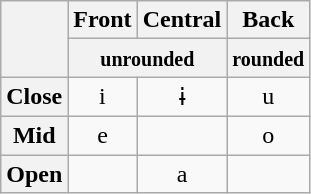<table class="wikitable" style="text-align:center">
<tr>
<th rowspan="2"></th>
<th>Front</th>
<th>Central</th>
<th>Back</th>
</tr>
<tr>
<th colspan="2"><small>unrounded</small></th>
<th><small>rounded</small></th>
</tr>
<tr>
<th>Close</th>
<td>i</td>
<td>ɨ</td>
<td>u</td>
</tr>
<tr>
<th>Mid</th>
<td>e</td>
<td></td>
<td>o</td>
</tr>
<tr>
<th>Open</th>
<td></td>
<td>a</td>
<td></td>
</tr>
</table>
